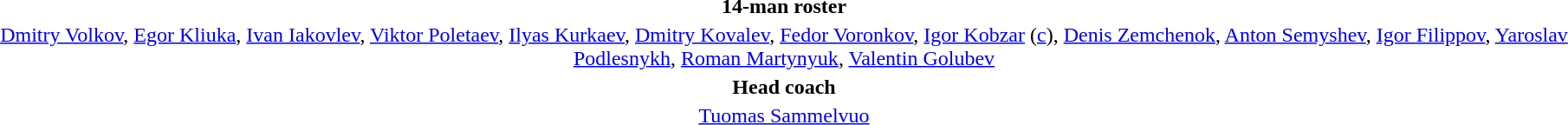<table style="text-align:center; margin-top:2em; margin-left:auto; margin-right:auto">
<tr>
<td><strong>14-man roster</strong></td>
</tr>
<tr>
<td><a href='#'>Dmitry Volkov</a>, <a href='#'>Egor Kliuka</a>, <a href='#'>Ivan Iakovlev</a>, <a href='#'>Viktor Poletaev</a>, <a href='#'>Ilyas Kurkaev</a>, <a href='#'>Dmitry Kovalev</a>, <a href='#'>Fedor Voronkov</a>, <a href='#'>Igor Kobzar</a> (<a href='#'>c</a>), <a href='#'>Denis Zemchenok</a>, <a href='#'>Anton Semyshev</a>, <a href='#'>Igor Filippov</a>, <a href='#'>Yaroslav Podlesnykh</a>, <a href='#'>Roman Martynyuk</a>, <a href='#'>Valentin Golubev</a></td>
</tr>
<tr>
<td><strong>Head coach</strong></td>
</tr>
<tr>
<td><a href='#'>Tuomas Sammelvuo</a></td>
</tr>
</table>
